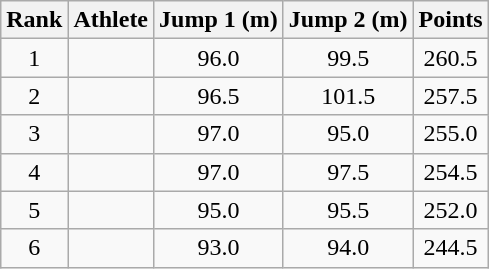<table class="wikitable">
<tr>
<th>Rank</th>
<th>Athlete</th>
<th>Jump 1 (m)</th>
<th>Jump 2 (m)</th>
<th>Points</th>
</tr>
<tr>
<td align=center>1</td>
<td align=left></td>
<td align=center>96.0</td>
<td align=center>99.5</td>
<td align=center>260.5</td>
</tr>
<tr>
<td align=center>2</td>
<td align=left></td>
<td align=center>96.5</td>
<td align=center>101.5</td>
<td align=center>257.5</td>
</tr>
<tr>
<td align=center>3</td>
<td align=left></td>
<td align=center>97.0</td>
<td align=center>95.0</td>
<td align=center>255.0</td>
</tr>
<tr>
<td align=center>4</td>
<td align=left></td>
<td align=center>97.0</td>
<td align=center>97.5</td>
<td align=center>254.5</td>
</tr>
<tr>
<td align=center>5</td>
<td align=left></td>
<td align=center>95.0</td>
<td align=center>95.5</td>
<td align=center>252.0</td>
</tr>
<tr>
<td align=center>6</td>
<td align=left></td>
<td align=center>93.0</td>
<td align=center>94.0</td>
<td align=center>244.5</td>
</tr>
</table>
